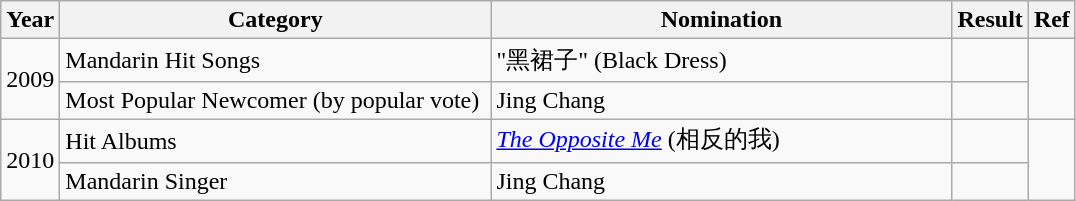<table class="wikitable">
<tr>
<th>Year</th>
<th width="280">Category</th>
<th width="300">Nomination</th>
<th>Result</th>
<th>Ref</th>
</tr>
<tr>
<td rowspan="2">2009</td>
<td>Mandarin Hit Songs</td>
<td>"黑裙子" (Black Dress)</td>
<td></td>
<td rowspan="2" align="center"></td>
</tr>
<tr>
<td>Most Popular Newcomer (by popular vote)</td>
<td>Jing Chang</td>
<td></td>
</tr>
<tr>
<td rowspan="2">2010</td>
<td>Hit Albums</td>
<td><em><a href='#'>The Opposite Me</a></em> (相反的我)</td>
<td></td>
<td rowspan="2" align="center"></td>
</tr>
<tr>
<td>Mandarin Singer</td>
<td>Jing Chang</td>
<td></td>
</tr>
</table>
